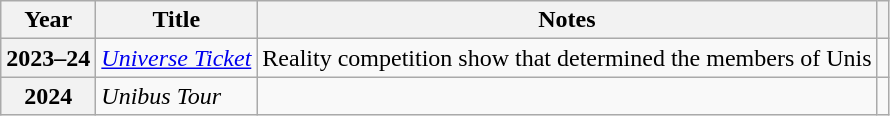<table class="wikitable plainrowheaders">
<tr>
<th scope="col">Year</th>
<th scope="col">Title</th>
<th scope="col" class="unsortable">Notes</th>
<th scope="col" class="unsortable"></th>
</tr>
<tr>
<th scope="row">2023–24</th>
<td><em><a href='#'>Universe Ticket</a></em></td>
<td>Reality competition show that determined the members of Unis</td>
<td style="text-align:center"></td>
</tr>
<tr>
<th scope="row">2024</th>
<td><em>Unibus Tour</em></td>
<td></td>
<td style="text-align:center"></td>
</tr>
</table>
